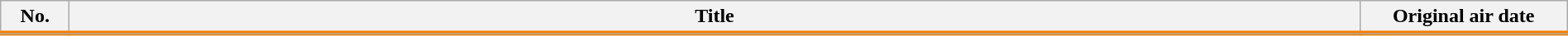<table class="wikitable" style="width:100%; margin:auto; background:#FFF;">
<tr style="border-bottom: 4px solid #F77F00;">
<th style="width:3em;">No.</th>
<th>Title</th>
<th style="width:10em;">Original air date</th>
</tr>
<tr>
</tr>
</table>
